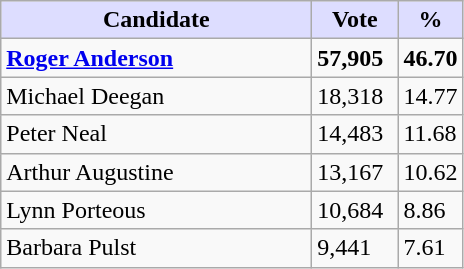<table class="wikitable">
<tr>
<th style="background:#ddf; width:200px;">Candidate</th>
<th style="background:#ddf; width:50px;">Vote</th>
<th style="background:#ddf; width:30px;">%</th>
</tr>
<tr>
<td><strong><a href='#'>Roger Anderson</a></strong></td>
<td><strong>57,905</strong></td>
<td><strong>46.70</strong></td>
</tr>
<tr>
<td>Michael Deegan</td>
<td>18,318</td>
<td>14.77</td>
</tr>
<tr>
<td>Peter Neal</td>
<td>14,483</td>
<td>11.68</td>
</tr>
<tr>
<td>Arthur Augustine</td>
<td>13,167</td>
<td>10.62</td>
</tr>
<tr>
<td>Lynn Porteous</td>
<td>10,684</td>
<td>8.86</td>
</tr>
<tr>
<td>Barbara Pulst</td>
<td>9,441</td>
<td>7.61</td>
</tr>
</table>
